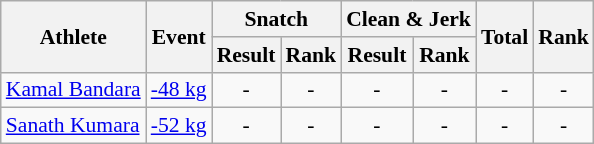<table class="wikitable" style="font-size:90%">
<tr>
<th rowspan="2">Athlete</th>
<th rowspan="2">Event</th>
<th colspan="2">Snatch</th>
<th colspan="2">Clean & Jerk</th>
<th rowspan="2">Total</th>
<th rowspan="2">Rank</th>
</tr>
<tr>
<th>Result</th>
<th>Rank</th>
<th>Result</th>
<th>Rank</th>
</tr>
<tr>
<td><a href='#'>Kamal Bandara</a></td>
<td><a href='#'>-48 kg</a></td>
<td align=center>-</td>
<td align=center>-</td>
<td align=center>-</td>
<td align=center>-</td>
<td align=center>-</td>
<td align=center>-</td>
</tr>
<tr>
<td><a href='#'>Sanath Kumara</a></td>
<td><a href='#'>-52 kg</a></td>
<td align=center>-</td>
<td align=center>-</td>
<td align=center>-</td>
<td align=center>-</td>
<td align=center>-</td>
<td align=center>-</td>
</tr>
</table>
